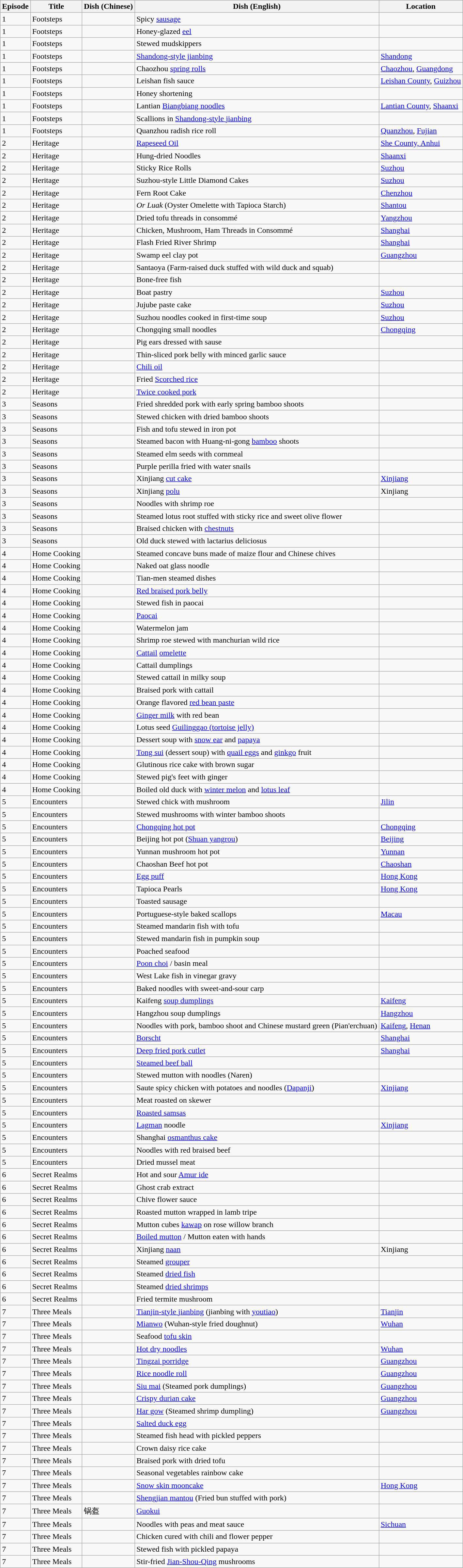<table class="wikitable">
<tr>
<th>Episode</th>
<th>Title</th>
<th>Dish (Chinese)</th>
<th>Dish (English)</th>
<th>Location</th>
</tr>
<tr>
<td>1</td>
<td>Footsteps</td>
<td></td>
<td>Spicy <a href='#'>sausage</a></td>
<td></td>
</tr>
<tr>
<td>1</td>
<td>Footsteps</td>
<td></td>
<td>Honey-glazed <a href='#'>eel</a></td>
<td></td>
</tr>
<tr>
<td>1</td>
<td>Footsteps</td>
<td></td>
<td>Stewed mudskippers</td>
<td></td>
</tr>
<tr>
<td>1</td>
<td>Footsteps</td>
<td></td>
<td><a href='#'>Shandong-style jianbing</a></td>
<td><a href='#'>Shandong</a></td>
</tr>
<tr>
<td>1</td>
<td>Footsteps</td>
<td></td>
<td>Chaozhou <a href='#'>spring rolls</a></td>
<td><a href='#'>Chaozhou</a>, <a href='#'>Guangdong</a></td>
</tr>
<tr>
<td>1</td>
<td>Footsteps</td>
<td></td>
<td>Leishan fish sauce</td>
<td><a href='#'>Leishan County</a>, <a href='#'>Guizhou</a></td>
</tr>
<tr>
<td>1</td>
<td>Footsteps</td>
<td></td>
<td>Honey shortening</td>
<td></td>
</tr>
<tr>
<td>1</td>
<td>Footsteps</td>
<td></td>
<td>Lantian <a href='#'>Biangbiang noodles</a></td>
<td><a href='#'>Lantian County</a>, <a href='#'>Shaanxi</a></td>
</tr>
<tr>
<td>1</td>
<td>Footsteps</td>
<td></td>
<td>Scallions in <a href='#'>Shandong-style jianbing</a></td>
<td></td>
</tr>
<tr>
<td>1</td>
<td>Footsteps</td>
<td></td>
<td>Quanzhou radish rice roll</td>
<td><a href='#'>Quanzhou</a>, <a href='#'>Fujian</a></td>
</tr>
<tr>
<td>2</td>
<td>Heritage</td>
<td></td>
<td><a href='#'>Rapeseed Oil</a></td>
<td><a href='#'>She County, Anhui</a></td>
</tr>
<tr>
<td>2</td>
<td>Heritage</td>
<td></td>
<td>Hung-dried Noodles</td>
<td><a href='#'>Shaanxi</a></td>
</tr>
<tr>
<td>2</td>
<td>Heritage</td>
<td></td>
<td>Sticky Rice Rolls</td>
<td><a href='#'>Suzhou</a></td>
</tr>
<tr>
<td>2</td>
<td>Heritage</td>
<td></td>
<td>Suzhou-style Little Diamond Cakes</td>
<td><a href='#'>Suzhou</a></td>
</tr>
<tr>
<td>2</td>
<td>Heritage</td>
<td></td>
<td>Fern Root Cake</td>
<td><a href='#'>Chenzhou</a></td>
</tr>
<tr>
<td>2</td>
<td>Heritage</td>
<td></td>
<td><em>Or Luak</em> (Oyster Omelette with Tapioca Starch)</td>
<td><a href='#'>Shantou</a></td>
</tr>
<tr>
<td>2</td>
<td>Heritage</td>
<td></td>
<td>Dried tofu threads in consommé</td>
<td><a href='#'>Yangzhou</a></td>
</tr>
<tr>
<td>2</td>
<td>Heritage</td>
<td></td>
<td>Chicken, Mushroom, Ham Threads in Consommé</td>
<td><a href='#'>Shanghai</a></td>
</tr>
<tr>
<td>2</td>
<td>Heritage</td>
<td></td>
<td>Flash Fried River Shrimp</td>
<td><a href='#'>Shanghai</a></td>
</tr>
<tr>
<td>2</td>
<td>Heritage</td>
<td></td>
<td>Swamp eel clay pot</td>
<td><a href='#'>Guangzhou</a></td>
</tr>
<tr>
<td>2</td>
<td>Heritage</td>
<td></td>
<td>Santaoya (Farm-raised duck stuffed with wild duck and squab)</td>
<td></td>
</tr>
<tr>
<td>2</td>
<td>Heritage</td>
<td></td>
<td>Bone-free fish</td>
<td></td>
</tr>
<tr>
<td>2</td>
<td>Heritage</td>
<td></td>
<td>Boat pastry</td>
<td><a href='#'>Suzhou</a></td>
</tr>
<tr>
<td>2</td>
<td>Heritage</td>
<td></td>
<td>Jujube paste cake</td>
<td><a href='#'>Suzhou</a></td>
</tr>
<tr>
<td>2</td>
<td>Heritage</td>
<td></td>
<td>Suzhou noodles cooked in first-time soup</td>
<td><a href='#'>Suzhou</a></td>
</tr>
<tr>
<td>2</td>
<td>Heritage</td>
<td></td>
<td>Chongqing small noodles</td>
<td><a href='#'>Chongqing</a></td>
</tr>
<tr>
<td>2</td>
<td>Heritage</td>
<td></td>
<td>Pig ears dressed with sause</td>
<td></td>
</tr>
<tr>
<td>2</td>
<td>Heritage</td>
<td></td>
<td>Thin-sliced pork belly with minced garlic sauce</td>
<td></td>
</tr>
<tr>
<td>2</td>
<td>Heritage</td>
<td></td>
<td><a href='#'>Chili oil</a></td>
<td></td>
</tr>
<tr>
<td>2</td>
<td>Heritage</td>
<td></td>
<td>Fried <a href='#'>Scorched rice</a></td>
<td></td>
</tr>
<tr>
<td>2</td>
<td>Heritage</td>
<td></td>
<td><a href='#'>Twice cooked pork</a></td>
<td></td>
</tr>
<tr>
<td>3</td>
<td>Seasons</td>
<td></td>
<td>Fried shredded pork with early spring bamboo shoots</td>
<td></td>
</tr>
<tr>
<td>3</td>
<td>Seasons</td>
<td></td>
<td>Stewed chicken with dried bamboo shoots</td>
<td></td>
</tr>
<tr>
<td>3</td>
<td>Seasons</td>
<td></td>
<td>Fish and tofu stewed in iron pot</td>
<td></td>
</tr>
<tr>
<td>3</td>
<td>Seasons</td>
<td></td>
<td>Steamed bacon with Huang-ni-gong <a href='#'>bamboo</a> shoots</td>
<td></td>
</tr>
<tr>
<td>3</td>
<td>Seasons</td>
<td></td>
<td>Steamed elm seeds with cornmeal</td>
<td></td>
</tr>
<tr>
<td>3</td>
<td>Seasons</td>
<td></td>
<td>Purple perilla fried with water snails</td>
<td></td>
</tr>
<tr>
<td>3</td>
<td>Seasons</td>
<td></td>
<td>Xinjiang <a href='#'>cut cake</a></td>
<td><a href='#'>Xinjiang</a></td>
</tr>
<tr>
<td>3</td>
<td>Seasons</td>
<td></td>
<td>Xinjiang <a href='#'>polu</a></td>
<td>Xinjiang</td>
</tr>
<tr>
<td>3</td>
<td>Seasons</td>
<td></td>
<td>Noodles with shrimp roe</td>
<td></td>
</tr>
<tr>
<td>3</td>
<td>Seasons</td>
<td></td>
<td>Steamed lotus root stuffed with sticky rice and sweet olive flower</td>
<td></td>
</tr>
<tr>
<td>3</td>
<td>Seasons</td>
<td></td>
<td>Braised chicken with <a href='#'>chestnuts</a></td>
<td></td>
</tr>
<tr>
<td>3</td>
<td>Seasons</td>
<td></td>
<td>Old duck stewed with lactarius deliciosus</td>
<td></td>
</tr>
<tr>
<td>4</td>
<td>Home Cooking</td>
<td></td>
<td>Steamed concave buns made of maize flour and Chinese chives</td>
<td></td>
</tr>
<tr>
<td>4</td>
<td>Home Cooking</td>
<td></td>
<td>Naked oat glass noodle</td>
<td></td>
</tr>
<tr>
<td>4</td>
<td>Home Cooking</td>
<td></td>
<td>Tian-men steamed dishes</td>
<td></td>
</tr>
<tr>
<td>4</td>
<td>Home Cooking</td>
<td></td>
<td><a href='#'>Red braised pork belly</a></td>
<td></td>
</tr>
<tr>
<td>4</td>
<td>Home Cooking</td>
<td></td>
<td>Stewed fish in paocai</td>
<td></td>
</tr>
<tr>
<td>4</td>
<td>Home Cooking</td>
<td></td>
<td><a href='#'>Paocai</a></td>
<td></td>
</tr>
<tr>
<td>4</td>
<td>Home Cooking</td>
<td></td>
<td>Watermelon jam</td>
<td></td>
</tr>
<tr>
<td>4</td>
<td>Home Cooking</td>
<td></td>
<td>Shrimp roe stewed with manchurian wild rice</td>
<td></td>
</tr>
<tr>
<td>4</td>
<td>Home Cooking</td>
<td></td>
<td><a href='#'>Cattail</a> <a href='#'>omelette</a></td>
<td></td>
</tr>
<tr>
<td>4</td>
<td>Home Cooking</td>
<td></td>
<td>Cattail dumplings</td>
<td></td>
</tr>
<tr>
<td>4</td>
<td>Home Cooking</td>
<td></td>
<td>Stewed cattail in milky soup</td>
<td></td>
</tr>
<tr>
<td>4</td>
<td>Home Cooking</td>
<td></td>
<td>Braised pork with cattail</td>
<td></td>
</tr>
<tr>
<td>4</td>
<td>Home Cooking</td>
<td></td>
<td>Orange flavored <a href='#'>red bean paste</a></td>
<td></td>
</tr>
<tr>
<td>4</td>
<td>Home Cooking</td>
<td></td>
<td><a href='#'>Ginger milk</a> with red bean</td>
<td></td>
</tr>
<tr>
<td>4</td>
<td>Home Cooking</td>
<td></td>
<td>Lotus seed <a href='#'>Guilinggao (tortoise jelly)</a></td>
<td></td>
</tr>
<tr>
<td>4</td>
<td>Home Cooking</td>
<td></td>
<td>Dessert soup with <a href='#'>snow ear</a> and <a href='#'>papaya</a></td>
<td></td>
</tr>
<tr>
<td>4</td>
<td>Home Cooking</td>
<td></td>
<td><a href='#'>Tong sui</a> (dessert soup) with <a href='#'>quail eggs</a> and <a href='#'>ginkgo</a> fruit</td>
<td></td>
</tr>
<tr>
<td>4</td>
<td>Home Cooking</td>
<td></td>
<td>Glutinous rice cake with brown sugar</td>
<td></td>
</tr>
<tr>
<td>4</td>
<td>Home Cooking</td>
<td></td>
<td>Stewed pig's feet with ginger</td>
<td></td>
</tr>
<tr>
<td>4</td>
<td>Home Cooking</td>
<td></td>
<td>Boiled old duck with <a href='#'>winter melon</a> and <a href='#'>lotus leaf</a></td>
<td></td>
</tr>
<tr>
<td>5</td>
<td>Encounters</td>
<td></td>
<td>Stewed chick with mushroom</td>
<td><a href='#'>Jilin</a></td>
</tr>
<tr>
<td>5</td>
<td>Encounters</td>
<td></td>
<td>Stewed mushrooms with winter bamboo shoots</td>
<td></td>
</tr>
<tr>
<td>5</td>
<td>Encounters</td>
<td></td>
<td><a href='#'>Chongqing hot pot</a></td>
<td><a href='#'>Chongqing</a></td>
</tr>
<tr>
<td>5</td>
<td>Encounters</td>
<td></td>
<td>Beijing hot pot (<a href='#'>Shuan yangrou</a>)</td>
<td><a href='#'>Beijing</a></td>
</tr>
<tr>
<td>5</td>
<td>Encounters</td>
<td></td>
<td>Yunnan mushroom hot pot</td>
<td><a href='#'>Yunnan</a></td>
</tr>
<tr>
<td>5</td>
<td>Encounters</td>
<td></td>
<td>Chaoshan Beef hot pot</td>
<td><a href='#'>Chaoshan</a></td>
</tr>
<tr>
<td>5</td>
<td>Encounters</td>
<td></td>
<td><a href='#'>Egg puff</a></td>
<td><a href='#'>Hong Kong</a></td>
</tr>
<tr>
<td>5</td>
<td>Encounters</td>
<td></td>
<td>Tapioca Pearls</td>
<td><a href='#'>Hong Kong</a></td>
</tr>
<tr>
<td>5</td>
<td>Encounters</td>
<td></td>
<td>Toasted sausage</td>
<td></td>
</tr>
<tr>
<td>5</td>
<td>Encounters</td>
<td></td>
<td>Portuguese-style baked scallops</td>
<td><a href='#'>Macau</a></td>
</tr>
<tr>
<td>5</td>
<td>Encounters</td>
<td></td>
<td>Steamed mandarin fish with tofu</td>
<td></td>
</tr>
<tr>
<td>5</td>
<td>Encounters</td>
<td></td>
<td>Stewed mandarin fish in pumpkin soup</td>
<td></td>
</tr>
<tr>
<td>5</td>
<td>Encounters</td>
<td></td>
<td>Poached seafood</td>
<td></td>
</tr>
<tr>
<td>5</td>
<td>Encounters</td>
<td></td>
<td><a href='#'>Poon choi</a> / basin meal</td>
<td></td>
</tr>
<tr>
<td>5</td>
<td>Encounters</td>
<td></td>
<td>West Lake fish in vinegar gravy</td>
<td></td>
</tr>
<tr>
<td>5</td>
<td>Encounters</td>
<td></td>
<td>Baked noodles with sweet-and-sour carp</td>
<td></td>
</tr>
<tr>
<td>5</td>
<td>Encounters</td>
<td></td>
<td>Kaifeng <a href='#'>soup dumplings</a></td>
<td><a href='#'>Kaifeng</a></td>
</tr>
<tr>
<td>5</td>
<td>Encounters</td>
<td></td>
<td>Hangzhou soup dumplings</td>
<td><a href='#'>Hangzhou</a></td>
</tr>
<tr>
<td>5</td>
<td>Encounters</td>
<td></td>
<td>Noodles with pork, bamboo shoot and Chinese mustard green (Pian'erchuan)</td>
<td><a href='#'>Kaifeng</a>, <a href='#'>Henan</a></td>
</tr>
<tr>
<td>5</td>
<td>Encounters</td>
<td></td>
<td><a href='#'>Borscht</a></td>
<td><a href='#'>Shanghai</a></td>
</tr>
<tr>
<td>5</td>
<td>Encounters</td>
<td></td>
<td><a href='#'>Deep fried pork cutlet</a></td>
<td><a href='#'>Shanghai</a></td>
</tr>
<tr>
<td>5</td>
<td>Encounters</td>
<td></td>
<td><a href='#'>Steamed beef ball</a></td>
<td></td>
</tr>
<tr>
<td>5</td>
<td>Encounters</td>
<td></td>
<td>Stewed mutton with noodles (Naren)</td>
<td></td>
</tr>
<tr>
<td>5</td>
<td>Encounters</td>
<td></td>
<td>Saute spicy chicken with potatoes and noodles (<a href='#'>Dapanji</a>)</td>
<td><a href='#'>Xinjiang</a></td>
</tr>
<tr>
<td>5</td>
<td>Encounters</td>
<td></td>
<td>Meat roasted on skewer</td>
<td></td>
</tr>
<tr>
<td>5</td>
<td>Encounters</td>
<td></td>
<td><a href='#'>Roasted samsas</a></td>
<td></td>
</tr>
<tr>
<td>5</td>
<td>Encounters</td>
<td></td>
<td><a href='#'>Lagman</a> noodle</td>
<td><a href='#'>Xinjiang</a></td>
</tr>
<tr>
<td>5</td>
<td>Encounters</td>
<td></td>
<td>Shanghai <a href='#'>osmanthus cake</a></td>
<td></td>
</tr>
<tr>
<td>5</td>
<td>Encounters</td>
<td></td>
<td>Noodles with red braised beef</td>
<td></td>
</tr>
<tr>
<td>5</td>
<td>Encounters</td>
<td></td>
<td>Dried mussel meat</td>
<td></td>
</tr>
<tr>
<td>6</td>
<td>Secret Realms</td>
<td></td>
<td>Hot and sour <a href='#'>Amur ide</a></td>
<td></td>
</tr>
<tr>
<td>6</td>
<td>Secret Realms</td>
<td></td>
<td>Ghost crab extract</td>
<td></td>
</tr>
<tr>
<td>6</td>
<td>Secret Realms</td>
<td></td>
<td>Chive flower sauce</td>
<td></td>
</tr>
<tr>
<td>6</td>
<td>Secret Realms</td>
<td></td>
<td>Roasted mutton wrapped in lamb tripe</td>
<td></td>
</tr>
<tr>
<td>6</td>
<td>Secret Realms</td>
<td></td>
<td>Mutton cubes <a href='#'>kawap</a> on rose willow branch</td>
<td></td>
</tr>
<tr>
<td>6</td>
<td>Secret Realms</td>
<td></td>
<td><a href='#'>Boiled mutton</a> / Mutton eaten with hands</td>
<td></td>
</tr>
<tr>
<td>6</td>
<td>Secret Realms</td>
<td></td>
<td>Xinjiang <a href='#'>naan</a></td>
<td>Xinjiang</td>
</tr>
<tr>
<td>6</td>
<td>Secret Realms</td>
<td></td>
<td>Steamed <a href='#'>grouper</a></td>
<td></td>
</tr>
<tr>
<td>6</td>
<td>Secret Realms</td>
<td></td>
<td>Steamed <a href='#'>dried fish</a></td>
<td></td>
</tr>
<tr>
<td>6</td>
<td>Secret Realms</td>
<td></td>
<td>Steamed <a href='#'>dried shrimps</a></td>
<td></td>
</tr>
<tr>
<td>6</td>
<td>Secret Realms</td>
<td></td>
<td>Fried termite mushroom</td>
<td></td>
</tr>
<tr>
<td>7</td>
<td>Three Meals</td>
<td></td>
<td><a href='#'>Tianjin-style jianbing</a> (jianbing with <a href='#'>youtiao</a>)</td>
<td><a href='#'>Tianjin</a></td>
</tr>
<tr>
<td>7</td>
<td>Three Meals</td>
<td></td>
<td><a href='#'>Mianwo</a> (Wuhan-style fried doughnut)</td>
<td><a href='#'>Wuhan</a></td>
</tr>
<tr>
<td>7</td>
<td>Three Meals</td>
<td></td>
<td>Seafood <a href='#'>tofu skin</a></td>
<td></td>
</tr>
<tr>
<td>7</td>
<td>Three Meals</td>
<td></td>
<td><a href='#'>Hot dry noodles</a></td>
<td><a href='#'>Wuhan</a></td>
</tr>
<tr>
<td>7</td>
<td>Three Meals</td>
<td></td>
<td><a href='#'>Tingzai porridge</a></td>
<td><a href='#'>Guangzhou</a></td>
</tr>
<tr>
<td>7</td>
<td>Three Meals</td>
<td></td>
<td><a href='#'>Rice noodle roll</a></td>
<td><a href='#'>Guangzhou</a></td>
</tr>
<tr>
<td>7</td>
<td>Three Meals</td>
<td></td>
<td><a href='#'>Siu mai</a> (Steamed pork dumplings)</td>
<td><a href='#'>Guangzhou</a></td>
</tr>
<tr>
<td>7</td>
<td>Three Meals</td>
<td></td>
<td><a href='#'>Crispy durian cake</a></td>
<td><a href='#'>Guangzhou</a></td>
</tr>
<tr>
<td>7</td>
<td>Three Meals</td>
<td></td>
<td><a href='#'>Har gow</a> (Steamed shrimp dumpling)</td>
<td><a href='#'>Guangzhou</a></td>
</tr>
<tr>
<td>7</td>
<td>Three Meals</td>
<td></td>
<td><a href='#'>Salted duck egg</a></td>
<td></td>
</tr>
<tr>
<td>7</td>
<td>Three Meals</td>
<td></td>
<td>Steamed fish head with pickled peppers</td>
<td></td>
</tr>
<tr>
<td>7</td>
<td>Three Meals</td>
<td></td>
<td>Crown daisy rice cake</td>
<td></td>
</tr>
<tr>
<td>7</td>
<td>Three Meals</td>
<td></td>
<td>Braised pork with dried tofu</td>
<td></td>
</tr>
<tr>
<td>7</td>
<td>Three Meals</td>
<td></td>
<td>Seasonal vegetables rainbow cake</td>
<td></td>
</tr>
<tr>
<td>7</td>
<td>Three Meals</td>
<td></td>
<td><a href='#'>Snow skin mooncake</a></td>
<td><a href='#'>Hong Kong</a></td>
</tr>
<tr>
<td>7</td>
<td>Three Meals</td>
<td></td>
<td><a href='#'>Shengjian mantou</a> (Fried bun stuffed with pork)</td>
<td></td>
</tr>
<tr>
<td>7</td>
<td>Three Meals</td>
<td>锅盔</td>
<td><a href='#'>Guokui</a></td>
<td></td>
</tr>
<tr>
<td>7</td>
<td>Three Meals</td>
<td></td>
<td>Noodles with peas and meat sauce</td>
<td><a href='#'>Sichuan</a></td>
</tr>
<tr>
<td>7</td>
<td>Three Meals</td>
<td></td>
<td>Chicken cured with chili and flower pepper</td>
<td></td>
</tr>
<tr>
<td>7</td>
<td>Three Meals</td>
<td></td>
<td>Stewed fish with pickled papaya</td>
<td></td>
</tr>
<tr>
<td>7</td>
<td>Three Meals</td>
<td></td>
<td>Stir-fried <a href='#'>Jian-Shou-Qing</a> mushrooms</td>
<td></td>
</tr>
</table>
